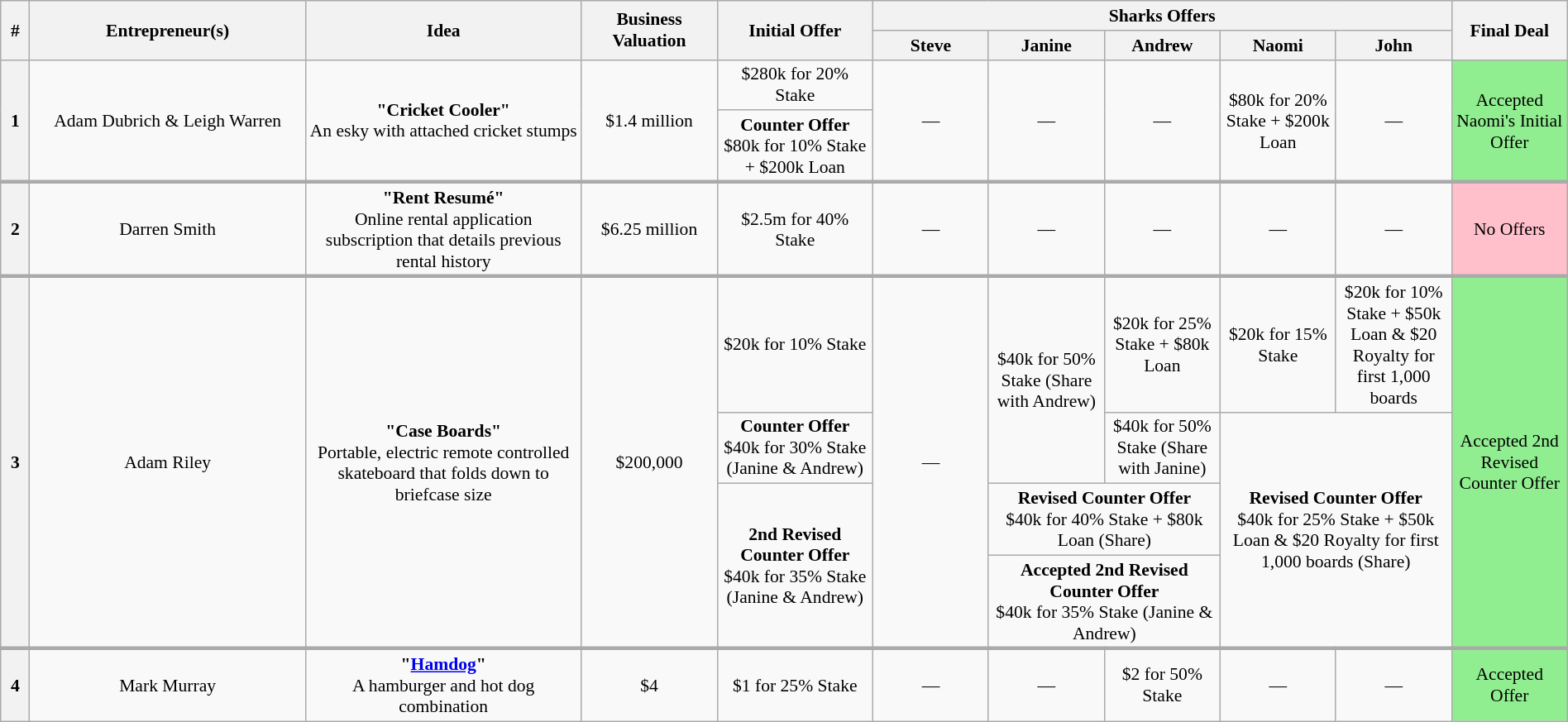<table class="wikitable plainrowheaders" style="font-size:90%; text-align:center; width: 100%; margin-left: auto; margin-right: auto;">
<tr>
<th scope="col" bgcolor="lightgrey" rowspan="2" width="15" align="center">#</th>
<th scope="col" bgcolor="lightgrey" rowspan="2" width="200" align="center">Entrepreneur(s)</th>
<th scope="col" bgcolor="lightgrey" rowspan="2" width="200" align="center">Idea</th>
<th scope="col" bgcolor="lightgrey" rowspan="2" width="95" align="center">Business Valuation</th>
<th scope="col" bgcolor="lightgrey" rowspan="2" width="110" align="center">Initial Offer</th>
<th scope="col" bgcolor="lightgrey" colspan="5">Sharks Offers</th>
<th scope="col" bgcolor="lightgrey" rowspan="2" width="80" align="center">Final Deal</th>
</tr>
<tr>
<th width="80" align="center"><strong>Steve</strong></th>
<th width="80" align="center"><strong>Janine</strong></th>
<th width="80" align="center"><strong>Andrew</strong></th>
<th width="80" align="center"><strong>Naomi</strong></th>
<th width="80" align="center"><strong>John</strong></th>
</tr>
<tr>
<th rowspan="2">1</th>
<td rowspan="2">Adam Dubrich & Leigh Warren</td>
<td rowspan="2"><strong>"Cricket Cooler"</strong><br> An esky with attached cricket stumps</td>
<td rowspan="2">$1.4 million</td>
<td>$280k for 20% Stake</td>
<td rowspan="2">—</td>
<td rowspan="2">—</td>
<td rowspan="2">—</td>
<td rowspan="2">$80k for 20% Stake + $200k Loan</td>
<td rowspan="2">—</td>
<td rowspan="2" bgcolor="lightgreen">Accepted Naomi's Initial Offer</td>
</tr>
<tr>
<td><strong>Counter Offer</strong><br> $80k for 10% Stake + $200k Loan</td>
</tr>
<tr>
</tr>
<tr style="border-top:3px solid #aaa;">
<th>2</th>
<td>Darren Smith</td>
<td><strong>"Rent Resumé"</strong><br> Online rental application subscription that details previous rental history</td>
<td>$6.25 million</td>
<td>$2.5m for 40% Stake</td>
<td>—</td>
<td>—</td>
<td>—</td>
<td>—</td>
<td>—</td>
<td bgcolor="pink">No Offers</td>
</tr>
<tr>
</tr>
<tr style="border-top:3px solid #aaa;">
<th rowspan="4">3</th>
<td rowspan="4">Adam Riley</td>
<td rowspan="4"><strong>"Case Boards"</strong><br> Portable, electric remote controlled skateboard that folds down to briefcase size</td>
<td rowspan="4">$200,000</td>
<td>$20k for 10% Stake</td>
<td rowspan="4">—</td>
<td rowspan="2">$40k for 50% Stake (Share with Andrew)</td>
<td>$20k for 25% Stake + $80k Loan</td>
<td>$20k for 15% Stake</td>
<td>$20k for 10% Stake + $50k Loan & $20 Royalty for first 1,000 boards</td>
<td rowspan="4" bgcolor="lightgreen">Accepted 2nd Revised Counter Offer</td>
</tr>
<tr>
<td><strong>Counter Offer</strong><br>$40k for 30% Stake (Janine & Andrew)</td>
<td>$40k for 50% Stake (Share with Janine)</td>
<td rowspan="3" colspan="2"><strong>Revised Counter Offer</strong><br>$40k for 25% Stake + $50k Loan & $20 Royalty for first 1,000 boards (Share)</td>
</tr>
<tr>
<td rowspan="2"><strong>2nd Revised Counter Offer</strong><br>$40k for 35% Stake (Janine & Andrew)</td>
<td colspan="2"><strong>Revised Counter Offer</strong><br>$40k for 40% Stake + $80k Loan (Share)</td>
</tr>
<tr>
<td colspan="2"><strong>Accepted 2nd Revised Counter Offer</strong><br>$40k for 35% Stake (Janine & Andrew)</td>
</tr>
<tr>
</tr>
<tr style="border-top:3px solid #aaa;">
<th>4</th>
<td>Mark Murray</td>
<td><strong>"<a href='#'>Hamdog</a>"</strong><br> A hamburger and hot dog combination</td>
<td>$4</td>
<td>$1 for 25% Stake</td>
<td>—</td>
<td>—</td>
<td>$2 for 50% Stake</td>
<td>—</td>
<td>—</td>
<td bgcolor="lightgreen">Accepted Offer</td>
</tr>
</table>
